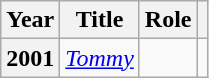<table class="wikitable plainrowheaders">
<tr>
<th scope="col">Year</th>
<th scope="col">Title</th>
<th scope="col">Role</th>
<th scope="col" class="unsortable"></th>
</tr>
<tr>
<th scope="row">2001</th>
<td><em><a href='#'>Tommy</a></em></td>
<td style="text-align:center"></td>
</tr>
</table>
